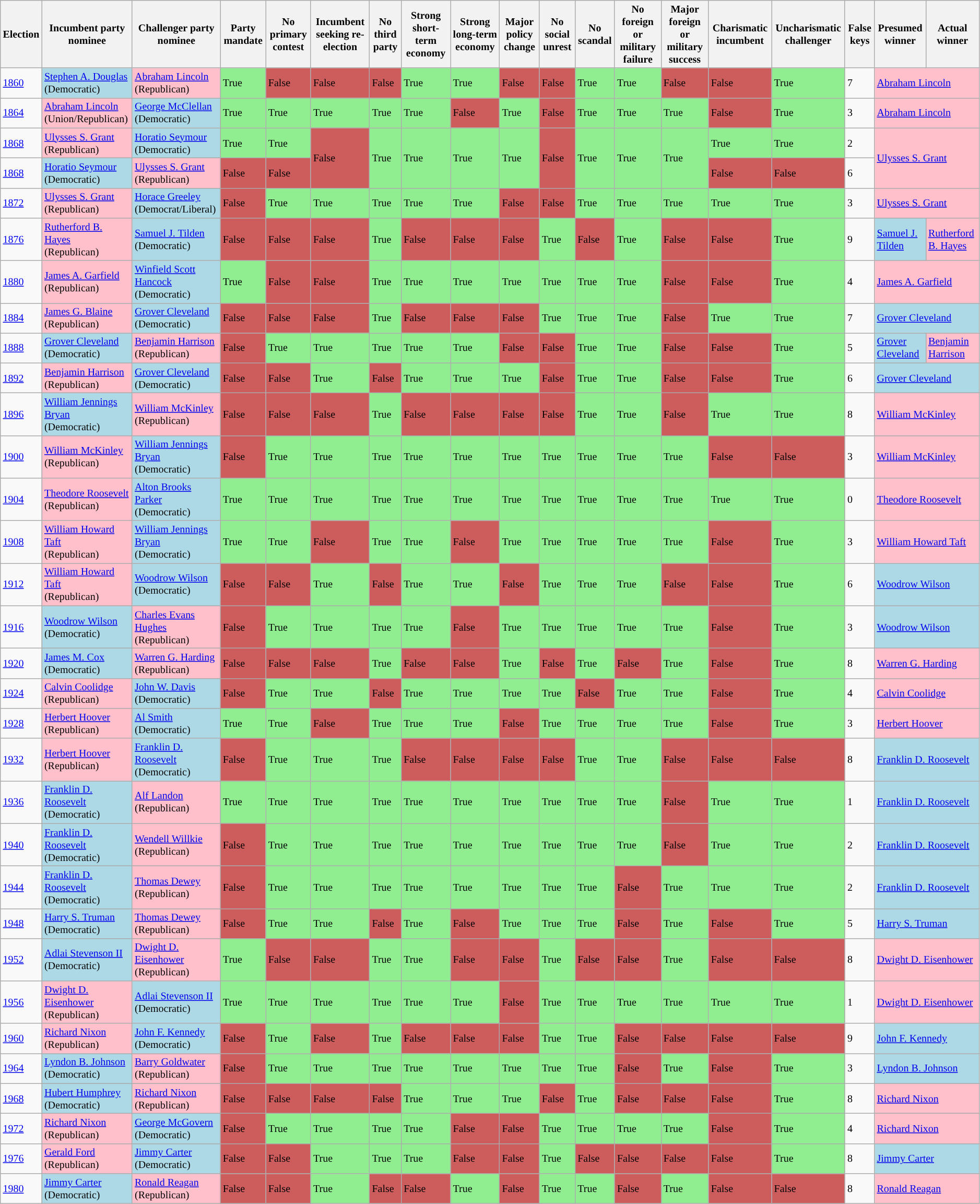<table class="wikitable sticky-header wikitable mw-collapsible mw-collapsed" ; style="font-size: smaller;">
<tr>
<th scope="col">Election</th>
<th scope="col">Incumbent party nominee</th>
<th scope="col">Challenger party nominee</th>
<th scope="col">Party mandate</th>
<th scope="col">No primary contest</th>
<th scope="col">Incumbent seeking re-election</th>
<th scope="col">No third party</th>
<th scope="col">Strong short-term economy</th>
<th scope="col">Strong long-term economy</th>
<th scope="col">Major policy change</th>
<th scope="col">No social unrest</th>
<th scope="col">No scandal</th>
<th scope="col">No foreign or military failure</th>
<th scope="col">Major foreign or military success</th>
<th scope="col">Charismatic incumbent</th>
<th scope="col">Uncharismatic challenger</th>
<th scope="col">False keys</th>
<th scope="col">Presumed winner</th>
<th scope="col">Actual winner</th>
</tr>
<tr>
<td><a href='#'>1860</a></td>
<td style="background:lightblue;"><a href='#'>Stephen A. Douglas</a><br>(Democratic)</td>
<td style="background:pink;"><a href='#'>Abraham Lincoln</a><br>(Republican)</td>
<td style="background:lightgreen;">True</td>
<td style="background:indianred;">False</td>
<td style="background:indianred;">False</td>
<td style="background:indianred;">False</td>
<td style="background:lightgreen;">True</td>
<td style="background:lightgreen;">True</td>
<td style="background:indianred;">False</td>
<td style="background:indianred;">False</td>
<td style="background:lightgreen;">True</td>
<td style="background:lightgreen;">True</td>
<td style="background:indianred;">False</td>
<td style="background:indianred;">False</td>
<td style="background:lightgreen;">True</td>
<td>7</td>
<td colspan="2" style="background:pink;"><a href='#'>Abraham Lincoln</a></td>
</tr>
<tr>
<td><a href='#'>1864</a></td>
<td style="background:pink;"><a href='#'>Abraham Lincoln</a><br>(Union/Republican)</td>
<td style="background:lightblue;"><a href='#'>George McClellan</a><br>(Democratic)</td>
<td style="background:lightgreen;">True</td>
<td style="background:lightgreen;">True</td>
<td style="background:lightgreen;">True</td>
<td style="background:lightgreen;">True</td>
<td style="background:lightgreen;">True</td>
<td style="background:indianred;">False</td>
<td style="background:lightgreen;">True</td>
<td style="background:indianred;">False</td>
<td style="background:lightgreen;">True</td>
<td style="background:lightgreen;">True</td>
<td style="background:lightgreen;">True</td>
<td style="background:indianred;">False</td>
<td style="background:lightgreen;">True</td>
<td>3</td>
<td colspan="2" style="background:pink;"><a href='#'>Abraham Lincoln</a></td>
</tr>
<tr>
<td><a href='#'>1868</a></td>
<td style="background:pink;"><a href='#'>Ulysses S. Grant</a><br>(Republican)</td>
<td style="background:lightblue;"><a href='#'>Horatio Seymour</a><br>(Democratic)</td>
<td style="background:lightgreen;">True</td>
<td style="background:lightgreen;">True</td>
<td rowspan="2" style="background:indianred;">False</td>
<td rowspan="2" style="background:lightgreen;">True</td>
<td rowspan="2" style="background:lightgreen;">True</td>
<td rowspan="2" style="background:lightgreen;">True</td>
<td rowspan="2" style="background:lightgreen;">True</td>
<td rowspan="2" style="background:indianred;">False</td>
<td rowspan="2" style="background:lightgreen;">True</td>
<td rowspan="2" style="background:lightgreen;">True</td>
<td rowspan="2" style="background:lightgreen;">True</td>
<td style="background:lightgreen;">True</td>
<td style="background:lightgreen;">True</td>
<td>2</td>
<td colspan="2" rowspan="2" style="background:pink;"><a href='#'>Ulysses S. Grant</a></td>
</tr>
<tr>
<td><a href='#'>1868</a></td>
<td style="background:lightblue;"><a href='#'>Horatio Seymour</a><br>(Democratic)</td>
<td style="background:pink;"><a href='#'>Ulysses S. Grant</a><br>(Republican)</td>
<td style="background:indianred;">False</td>
<td style="background:indianred;">False</td>
<td style="background:indianred;">False</td>
<td style="background:indianred;">False</td>
<td>6</td>
</tr>
<tr>
<td><a href='#'>1872</a></td>
<td style="background:pink;"><a href='#'>Ulysses S. Grant</a><br>(Republican)</td>
<td style="background:lightblue;"><a href='#'>Horace Greeley</a><br>(Democrat/Liberal)</td>
<td style="background:indianred;">False</td>
<td style="background:lightgreen;">True</td>
<td style="background:lightgreen;">True</td>
<td style="background:lightgreen;">True</td>
<td style="background:lightgreen;">True</td>
<td style="background:lightgreen;">True</td>
<td style="background:indianred;">False</td>
<td style="background:indianred;">False</td>
<td style="background:lightgreen;">True</td>
<td style="background:lightgreen;">True</td>
<td style="background:lightgreen;">True</td>
<td style="background:lightgreen;">True</td>
<td style="background:lightgreen;">True</td>
<td>3</td>
<td colspan="2" style="background:pink;"><a href='#'>Ulysses S. Grant</a></td>
</tr>
<tr>
<td><a href='#'>1876</a></td>
<td style="background:pink;"><a href='#'>Rutherford B. Hayes</a><br>(Republican)</td>
<td style="background:lightblue;"><a href='#'>Samuel J. Tilden</a><br>(Democratic)</td>
<td style="background:indianred;">False</td>
<td style="background:indianred;">False</td>
<td style="background:indianred;">False</td>
<td style="background:lightgreen;">True</td>
<td style="background:indianred;">False</td>
<td style="background:indianred;">False</td>
<td style="background:indianred;">False</td>
<td style="background:lightgreen;">True</td>
<td style="background:indianred;">False</td>
<td style="background:lightgreen;">True</td>
<td style="background:indianred;">False</td>
<td style="background:indianred;">False</td>
<td style="background:lightgreen;">True</td>
<td>9</td>
<td style="background:lightblue;"><a href='#'>Samuel J. Tilden</a></td>
<td style="background:pink;"><a href='#'>Rutherford B. Hayes</a></td>
</tr>
<tr>
<td><a href='#'>1880</a></td>
<td style="background:pink;"><a href='#'>James A. Garfield</a><br>(Republican)</td>
<td style="background:lightblue;"><a href='#'>Winfield Scott Hancock</a><br>(Democratic)</td>
<td style="background:lightgreen;">True</td>
<td style="background:indianred;">False</td>
<td style="background:indianred;">False</td>
<td style="background:lightgreen;">True</td>
<td style="background:lightgreen;">True</td>
<td style="background:lightgreen;">True</td>
<td style="background:lightgreen;">True</td>
<td style="background:lightgreen;">True</td>
<td style="background:lightgreen;">True</td>
<td style="background:lightgreen;">True</td>
<td style="background:indianred;">False</td>
<td style="background:indianred;">False</td>
<td style="background:lightgreen;">True</td>
<td>4</td>
<td colspan="2" style="background:pink;"><a href='#'>James A. Garfield</a></td>
</tr>
<tr>
<td><a href='#'>1884</a></td>
<td style="background:pink;"><a href='#'>James G. Blaine</a><br>(Republican)</td>
<td style="background:lightblue;"><a href='#'>Grover Cleveland</a><br>(Democratic)</td>
<td style="background:indianred;">False</td>
<td style="background:indianred;">False</td>
<td style="background:indianred;">False</td>
<td style="background:lightgreen;">True</td>
<td style="background:indianred;">False</td>
<td style="background:indianred;">False</td>
<td style="background:indianred;">False</td>
<td style="background:lightgreen;">True</td>
<td style="background:lightgreen;">True</td>
<td style="background:lightgreen;">True</td>
<td style="background:indianred;">False</td>
<td style="background:lightgreen;">True</td>
<td style="background:lightgreen;">True</td>
<td>7</td>
<td colspan="2" style="background:lightblue;"><a href='#'>Grover Cleveland</a></td>
</tr>
<tr>
<td><a href='#'>1888</a></td>
<td style="background:lightblue;"><a href='#'>Grover Cleveland</a><br>(Democratic)</td>
<td style="background:pink;"><a href='#'>Benjamin Harrison</a><br>(Republican)</td>
<td style="background:indianred;">False</td>
<td style="background:lightgreen;">True</td>
<td style="background:lightgreen;">True</td>
<td style="background:lightgreen;">True</td>
<td style="background:lightgreen;">True</td>
<td style="background:lightgreen;">True</td>
<td style="background:indianred;">False</td>
<td style="background:indianred;">False</td>
<td style="background:lightgreen;">True</td>
<td style="background:lightgreen;">True</td>
<td style="background:indianred;">False</td>
<td style="background:indianred;">False</td>
<td style="background:lightgreen;">True</td>
<td>5</td>
<td style="background:lightblue;"><a href='#'>Grover Cleveland</a></td>
<td style="background:pink;"><a href='#'>Benjamin Harrison</a></td>
</tr>
<tr>
<td><a href='#'>1892</a></td>
<td style="background:pink;"><a href='#'>Benjamin Harrison</a><br>(Republican)</td>
<td style="background:lightblue;"><a href='#'>Grover Cleveland</a><br>(Democratic)</td>
<td style="background:indianred;">False</td>
<td style="background:indianred;">False</td>
<td style="background:lightgreen;">True</td>
<td style="background:indianred;">False</td>
<td style="background:lightgreen;">True</td>
<td style="background:lightgreen;">True</td>
<td style="background:lightgreen;">True</td>
<td style="background:indianred;">False</td>
<td style="background:lightgreen;">True</td>
<td style="background:lightgreen;">True</td>
<td style="background:indianred;">False</td>
<td style="background:indianred;">False</td>
<td style="background:lightgreen;">True</td>
<td>6</td>
<td colspan="2" style="background:lightblue;"><a href='#'>Grover Cleveland</a></td>
</tr>
<tr>
<td><a href='#'>1896</a></td>
<td style="background:lightblue;"><a href='#'>William Jennings Bryan</a><br>(Democratic)</td>
<td style="background:pink;"><a href='#'>William McKinley</a><br>(Republican)</td>
<td style="background:indianred;">False</td>
<td style="background:indianred;">False</td>
<td style="background:indianred;">False</td>
<td style="background:lightgreen;">True</td>
<td style="background:indianred;">False</td>
<td style="background:indianred;">False</td>
<td style="background:indianred;">False</td>
<td style="background:indianred;">False</td>
<td style="background:lightgreen;">True</td>
<td style="background:lightgreen;">True</td>
<td style="background:indianred;">False</td>
<td style="background:lightgreen;">True</td>
<td style="background:lightgreen;">True</td>
<td>8</td>
<td colspan="2" style="background:pink;"><a href='#'>William McKinley</a></td>
</tr>
<tr>
<td><a href='#'>1900</a></td>
<td style="background:pink;"><a href='#'>William McKinley</a><br>(Republican)</td>
<td style="background:lightblue;"><a href='#'>William Jennings Bryan</a><br>(Democratic)</td>
<td style="background:indianred;">False</td>
<td style="background:lightgreen;">True</td>
<td style="background:lightgreen;">True</td>
<td style="background:lightgreen;">True</td>
<td style="background:lightgreen;">True</td>
<td style="background:lightgreen;">True</td>
<td style="background:lightgreen;">True</td>
<td style="background:lightgreen;">True</td>
<td style="background:lightgreen;">True</td>
<td style="background:lightgreen;">True</td>
<td style="background:lightgreen;">True</td>
<td style="background:indianred;">False</td>
<td style="background:indianred;">False</td>
<td>3</td>
<td colspan="2" style="background:pink;"><a href='#'>William McKinley</a></td>
</tr>
<tr>
<td><a href='#'>1904</a></td>
<td style="background:pink;"><a href='#'>Theodore Roosevelt</a><br>(Republican)</td>
<td style="background:lightblue;"><a href='#'>Alton Brooks Parker</a><br>(Democratic)</td>
<td style="background:lightgreen;">True</td>
<td style="background:lightgreen;">True</td>
<td style="background:lightgreen;">True</td>
<td style="background:lightgreen;">True</td>
<td style="background:lightgreen;">True</td>
<td style="background:lightgreen;">True</td>
<td style="background:lightgreen;">True</td>
<td style="background:lightgreen;">True</td>
<td style="background:lightgreen;">True</td>
<td style="background:lightgreen;">True</td>
<td style="background:lightgreen;">True</td>
<td style="background:lightgreen;">True</td>
<td style="background:lightgreen;">True</td>
<td>0</td>
<td colspan="2" style="background:pink;"><a href='#'>Theodore Roosevelt</a></td>
</tr>
<tr>
<td><a href='#'>1908</a></td>
<td style="background:pink;"><a href='#'>William Howard Taft</a><br>(Republican)</td>
<td style="background:lightblue;"><a href='#'>William Jennings Bryan</a><br>(Democratic)</td>
<td style="background:lightgreen;">True</td>
<td style="background:lightgreen;">True</td>
<td style="background:indianred;">False</td>
<td style="background:lightgreen;">True</td>
<td style="background:lightgreen;">True</td>
<td style="background:indianred;">False</td>
<td style="background:lightgreen;">True</td>
<td style="background:lightgreen;">True</td>
<td style="background:lightgreen;">True</td>
<td style="background:lightgreen;">True</td>
<td style="background:lightgreen;">True</td>
<td style="background:indianred;">False</td>
<td style="background:lightgreen;">True</td>
<td>3</td>
<td colspan="2" style="background:pink;"><a href='#'>William Howard Taft</a></td>
</tr>
<tr>
<td><a href='#'>1912</a></td>
<td style="background:pink;"><a href='#'>William Howard Taft</a><br>(Republican)</td>
<td style="background:lightblue;"><a href='#'>Woodrow Wilson</a><br>(Democratic)</td>
<td style="background:indianred;">False</td>
<td style="background:indianred;">False</td>
<td style="background:lightgreen;">True</td>
<td style="background:indianred;">False</td>
<td style="background:lightgreen;">True</td>
<td style="background:lightgreen;">True</td>
<td style="background:indianred;">False</td>
<td style="background:lightgreen;">True</td>
<td style="background:lightgreen;">True</td>
<td style="background:lightgreen;">True</td>
<td style="background:indianred;">False</td>
<td style="background:indianred;">False</td>
<td style="background:lightgreen;">True</td>
<td>6</td>
<td colspan="2" style="background:lightblue;"><a href='#'>Woodrow Wilson</a></td>
</tr>
<tr>
<td><a href='#'>1916</a></td>
<td style="background:lightblue;"><a href='#'>Woodrow Wilson</a><br>(Democratic)</td>
<td style="background:pink;"><a href='#'>Charles Evans Hughes</a><br>(Republican)</td>
<td style="background:indianred;">False</td>
<td style="background:lightgreen;">True</td>
<td style="background:lightgreen;">True</td>
<td style="background:lightgreen;">True</td>
<td style="background:lightgreen;">True</td>
<td style="background:indianred;">False</td>
<td style="background:lightgreen;">True</td>
<td style="background:lightgreen;">True</td>
<td style="background:lightgreen;">True</td>
<td style="background:lightgreen;">True</td>
<td style="background:lightgreen;">True</td>
<td style="background:indianred;">False</td>
<td style="background:lightgreen;">True</td>
<td>3</td>
<td colspan="2" style="background:lightblue;"><a href='#'>Woodrow Wilson</a></td>
</tr>
<tr>
<td><a href='#'>1920</a></td>
<td style="background:lightblue;"><a href='#'>James M. Cox</a><br>(Democratic)</td>
<td style="background:pink;"><a href='#'>Warren G. Harding</a><br>(Republican)</td>
<td style="background:indianred;">False</td>
<td style="background:indianred;">False</td>
<td style="background:indianred;">False</td>
<td style="background:lightgreen;">True</td>
<td style="background:indianred;">False</td>
<td style="background:indianred;">False</td>
<td style="background:lightgreen;">True</td>
<td style="background:indianred;">False</td>
<td style="background:lightgreen;">True</td>
<td style="background:indianred;">False</td>
<td style="background:lightgreen;">True</td>
<td style="background:indianred;">False</td>
<td style="background:lightgreen;">True</td>
<td>8</td>
<td colspan="2" style="background:pink;"><a href='#'>Warren G. Harding</a></td>
</tr>
<tr>
<td><a href='#'>1924</a></td>
<td style="background:pink;"><a href='#'>Calvin Coolidge</a><br>(Republican)</td>
<td style="background:lightblue;"><a href='#'>John W. Davis</a><br>(Democratic)</td>
<td style="background:indianred;">False</td>
<td style="background:lightgreen;">True</td>
<td style="background:lightgreen;">True</td>
<td style="background:indianred;">False</td>
<td style="background:lightgreen;">True</td>
<td style="background:lightgreen;">True</td>
<td style="background:lightgreen;">True</td>
<td style="background:lightgreen;">True</td>
<td style="background:indianred;">False</td>
<td style="background:lightgreen;">True</td>
<td style="background:lightgreen;">True</td>
<td style="background:indianred;">False</td>
<td style="background:lightgreen;">True</td>
<td>4</td>
<td colspan="2" style="background:pink;"><a href='#'>Calvin Coolidge</a></td>
</tr>
<tr>
<td><a href='#'>1928</a></td>
<td style="background:pink;"><a href='#'>Herbert Hoover</a><br>(Republican)</td>
<td style="background:lightblue;"><a href='#'>Al Smith</a><br>(Democratic)</td>
<td style="background:lightgreen;">True</td>
<td style="background:lightgreen;">True</td>
<td style="background:indianred;">False</td>
<td style="background:lightgreen;">True</td>
<td style="background:lightgreen;">True</td>
<td style="background:lightgreen;">True</td>
<td style="background:indianred;">False</td>
<td style="background:lightgreen;">True</td>
<td style="background:lightgreen;">True</td>
<td style="background:lightgreen;">True</td>
<td style="background:lightgreen;">True</td>
<td style="background:indianred;">False</td>
<td style="background:lightgreen;">True</td>
<td>3</td>
<td colspan="2" style="background:pink;"><a href='#'>Herbert Hoover</a></td>
</tr>
<tr>
<td><a href='#'>1932</a></td>
<td style="background:pink;"><a href='#'>Herbert Hoover</a><br>(Republican)</td>
<td style="background:lightblue;"><a href='#'>Franklin D. Roosevelt</a><br>(Democratic)</td>
<td style="background:indianred;">False</td>
<td style="background:lightgreen;">True</td>
<td style="background:lightgreen;">True</td>
<td style="background:lightgreen;">True</td>
<td style="background:indianred;">False</td>
<td style="background:indianred;">False</td>
<td style="background:indianred;">False</td>
<td style="background:indianred;">False</td>
<td style="background:lightgreen;">True</td>
<td style="background:lightgreen;">True</td>
<td style="background:indianred;">False</td>
<td style="background:indianred;">False</td>
<td style="background:indianred;">False</td>
<td>8</td>
<td colspan="2" style="background:lightblue;"><a href='#'>Franklin D. Roosevelt</a></td>
</tr>
<tr>
<td><a href='#'>1936</a></td>
<td style="background:lightblue;"><a href='#'>Franklin D. Roosevelt</a><br>(Democratic)</td>
<td style="background:pink;"><a href='#'>Alf Landon</a><br>(Republican)</td>
<td style="background:lightgreen;">True</td>
<td style="background:lightgreen;">True</td>
<td style="background:lightgreen;">True</td>
<td style="background:lightgreen;">True</td>
<td style="background:lightgreen;">True</td>
<td style="background:lightgreen;">True</td>
<td style="background:lightgreen;">True</td>
<td style="background:lightgreen;">True</td>
<td style="background:lightgreen;">True</td>
<td style="background:lightgreen;">True</td>
<td style="background:indianred;">False</td>
<td style="background:lightgreen;">True</td>
<td style="background:lightgreen;">True</td>
<td>1</td>
<td colspan="2" style="background:lightblue;"><a href='#'>Franklin D. Roosevelt</a></td>
</tr>
<tr>
<td><a href='#'>1940</a></td>
<td style="background:lightblue;"><a href='#'>Franklin D. Roosevelt</a><br>(Democratic)</td>
<td style="background:pink;"><a href='#'>Wendell Willkie</a><br>(Republican)</td>
<td style="background:indianred;">False</td>
<td style="background:lightgreen;">True</td>
<td style="background:lightgreen;">True</td>
<td style="background:lightgreen;">True</td>
<td style="background:lightgreen;">True</td>
<td style="background:lightgreen;">True</td>
<td style="background:lightgreen;">True</td>
<td style="background:lightgreen;">True</td>
<td style="background:lightgreen;">True</td>
<td style="background:lightgreen;">True</td>
<td style="background:indianred;">False</td>
<td style="background:lightgreen;">True</td>
<td style="background:lightgreen;">True</td>
<td>2</td>
<td colspan="2" style="background:lightblue;"><a href='#'>Franklin D. Roosevelt</a></td>
</tr>
<tr>
<td><a href='#'>1944</a></td>
<td style="background:lightblue;"><a href='#'>Franklin D. Roosevelt</a><br>(Democratic)</td>
<td style="background:pink;"><a href='#'>Thomas Dewey</a><br>(Republican)</td>
<td style="background:indianred;">False</td>
<td style="background:lightgreen;">True</td>
<td style="background:lightgreen;">True</td>
<td style="background:lightgreen;">True</td>
<td style="background:lightgreen;">True</td>
<td style="background:lightgreen;">True</td>
<td style="background:lightgreen;">True</td>
<td style="background:lightgreen;">True</td>
<td style="background:lightgreen;">True</td>
<td style="background:indianred;">False</td>
<td style="background:lightgreen;">True</td>
<td style="background:lightgreen;">True</td>
<td style="background:lightgreen;">True</td>
<td>2</td>
<td colspan="2" style="background:lightblue;"><a href='#'>Franklin D. Roosevelt</a></td>
</tr>
<tr>
<td><a href='#'>1948</a></td>
<td style="background:lightblue;"><a href='#'>Harry S. Truman</a><br>(Democratic)</td>
<td style="background:pink;"><a href='#'>Thomas Dewey</a><br>(Republican)</td>
<td style="background:indianred;">False</td>
<td style="background:lightgreen;">True</td>
<td style="background:lightgreen;">True</td>
<td style="background:indianred;">False</td>
<td style="background:lightgreen;">True</td>
<td style="background:indianred;">False</td>
<td style="background:lightgreen;">True</td>
<td style="background:lightgreen;">True</td>
<td style="background:lightgreen;">True</td>
<td style="background:indianred;">False</td>
<td style="background:lightgreen;">True</td>
<td style="background:indianred;">False</td>
<td style="background:lightgreen;">True</td>
<td>5</td>
<td colspan="2" style="background:lightblue;"><a href='#'>Harry S. Truman</a></td>
</tr>
<tr>
<td><a href='#'>1952</a></td>
<td style="background:lightblue;"><a href='#'>Adlai Stevenson II</a><br>(Democratic)</td>
<td style="background:pink;"><a href='#'>Dwight D. Eisenhower</a><br>(Republican)</td>
<td style="background:lightgreen;">True</td>
<td style="background:indianred;">False</td>
<td style="background:indianred;">False</td>
<td style="background:lightgreen;">True</td>
<td style="background:lightgreen;">True</td>
<td style="background:indianred;">False</td>
<td style="background:indianred;">False</td>
<td style="background:lightgreen;">True</td>
<td style="background:indianred;">False</td>
<td style="background:indianred;">False</td>
<td style="background:lightgreen;">True</td>
<td style="background:indianred;">False</td>
<td style="background:indianred;">False</td>
<td>8</td>
<td colspan="2" style="background:pink;"><a href='#'>Dwight D. Eisenhower</a></td>
</tr>
<tr>
<td><a href='#'>1956</a></td>
<td style="background:pink;"><a href='#'>Dwight D. Eisenhower</a><br>(Republican)</td>
<td style="background:lightblue;"><a href='#'>Adlai Stevenson II</a><br>(Democratic)</td>
<td style="background:lightgreen;">True</td>
<td style="background:lightgreen;">True</td>
<td style="background:lightgreen;">True</td>
<td style="background:lightgreen;">True</td>
<td style="background:lightgreen;">True</td>
<td style="background:lightgreen;">True</td>
<td style="background:indianred;">False</td>
<td style="background:lightgreen;">True</td>
<td style="background:lightgreen;">True</td>
<td style="background:lightgreen;">True</td>
<td style="background:lightgreen;">True</td>
<td style="background:lightgreen;">True</td>
<td style="background:lightgreen;">True</td>
<td>1</td>
<td colspan="2" style="background:pink;"><a href='#'>Dwight D. Eisenhower</a></td>
</tr>
<tr>
<td><a href='#'>1960</a></td>
<td style="background:pink;"><a href='#'>Richard Nixon</a><br>(Republican)</td>
<td style="background:lightblue;"><a href='#'>John F. Kennedy</a><br>(Democratic)</td>
<td style="background:indianred;">False</td>
<td style="background:lightgreen;">True</td>
<td style="background:indianred;">False</td>
<td style="background:lightgreen;">True</td>
<td style="background:indianred;">False</td>
<td style="background:indianred;">False</td>
<td style="background:indianred;">False</td>
<td style="background:lightgreen;">True</td>
<td style="background:lightgreen;">True</td>
<td style="background:indianred;">False</td>
<td style="background:indianred;">False</td>
<td style="background:indianred;">False</td>
<td style="background:indianred;">False</td>
<td>9</td>
<td colspan="2" style="background:lightblue;"><a href='#'>John F. Kennedy</a></td>
</tr>
<tr>
<td><a href='#'>1964</a></td>
<td style="background:lightblue"><a href='#'>Lyndon B. Johnson</a><br>(Democratic)</td>
<td style="background:pink;"><a href='#'>Barry Goldwater</a><br>(Republican)</td>
<td style="background:indianred;">False</td>
<td style="background:lightgreen;">True</td>
<td style="background:lightgreen;">True</td>
<td style="background:lightgreen;">True</td>
<td style="background:lightgreen;">True</td>
<td style="background:lightgreen;">True</td>
<td style="background:lightgreen;">True</td>
<td style="background:lightgreen;">True</td>
<td style="background:lightgreen;">True</td>
<td style="background:indianred;">False</td>
<td style="background:lightgreen;">True</td>
<td style="background:indianred;">False</td>
<td style="background:lightgreen;">True</td>
<td>3</td>
<td colspan="2" style="background:lightblue;"><a href='#'>Lyndon B. Johnson</a></td>
</tr>
<tr>
<td><a href='#'>1968</a></td>
<td style="background:lightblue"><a href='#'>Hubert Humphrey</a><br>(Democratic)</td>
<td style="background:pink;"><a href='#'>Richard Nixon</a><br>(Republican)</td>
<td style="background:indianred;">False</td>
<td style="background:indianred;">False</td>
<td style="background:indianred;">False</td>
<td style="background:indianred;">False</td>
<td style="background:lightgreen;">True</td>
<td style="background:lightgreen;">True</td>
<td style="background:lightgreen;">True</td>
<td style="background:indianred;">False</td>
<td style="background:lightgreen;">True</td>
<td style="background:indianred;">False</td>
<td style="background:indianred;">False</td>
<td style="background:indianred;">False</td>
<td style="background:lightgreen;">True</td>
<td>8</td>
<td colspan="2" style="background:pink;"><a href='#'>Richard Nixon</a></td>
</tr>
<tr>
<td><a href='#'>1972</a></td>
<td style="background:pink"><a href='#'>Richard Nixon</a><br>(Republican)</td>
<td style="background:lightblue;"><a href='#'>George McGovern</a><br>(Democratic)</td>
<td style="background:indianred;">False</td>
<td style="background:lightgreen;">True</td>
<td style="background:lightgreen;">True</td>
<td style="background:lightgreen;">True</td>
<td style="background:lightgreen;">True</td>
<td style="background:indianred;">False</td>
<td style="background:indianred;">False</td>
<td style="background:lightgreen;">True</td>
<td style="background:lightgreen;">True</td>
<td style="background:lightgreen;">True</td>
<td style="background:lightgreen;">True</td>
<td style="background:indianred;">False</td>
<td style="background:lightgreen;">True</td>
<td>4</td>
<td colspan="2" style="background:pink;"><a href='#'>Richard Nixon</a></td>
</tr>
<tr>
<td><a href='#'>1976</a></td>
<td style="background:pink"><a href='#'>Gerald Ford</a><br>(Republican)</td>
<td style="background:lightblue;"><a href='#'>Jimmy Carter</a><br>(Democratic)</td>
<td style="background:indianred;">False</td>
<td style="background:indianred;">False</td>
<td style="background:lightgreen;">True</td>
<td style="background:lightgreen;">True</td>
<td style="background:lightgreen;">True</td>
<td style="background:indianred;">False</td>
<td style="background:indianred;">False</td>
<td style="background:lightgreen;">True</td>
<td style="background:indianred;">False</td>
<td style="background:indianred;">False</td>
<td style="background:indianred;">False</td>
<td style="background:indianred;">False</td>
<td style="background:lightgreen;">True</td>
<td>8</td>
<td colspan="2" style="background:lightblue;"><a href='#'>Jimmy Carter</a></td>
</tr>
<tr>
<td><a href='#'>1980</a></td>
<td style="background:lightblue"><a href='#'>Jimmy Carter</a><br>(Democratic)</td>
<td style="background:pink;"><a href='#'>Ronald Reagan</a><br>(Republican)</td>
<td style="background:indianred;">False</td>
<td style="background:indianred;">False</td>
<td style="background:lightgreen;">True</td>
<td style="background:indianred;">False</td>
<td style="background:indianred;">False</td>
<td style="background:lightgreen;">True</td>
<td style="background:indianred;">False</td>
<td style="background:lightgreen;">True</td>
<td style="background:lightgreen;">True</td>
<td style="background:indianred;">False</td>
<td style="background:lightgreen;">True</td>
<td style="background:indianred;">False</td>
<td style="background:indianred;">False</td>
<td>8</td>
<td colspan="2" style="background:pink;"><a href='#'>Ronald Reagan</a></td>
</tr>
</table>
